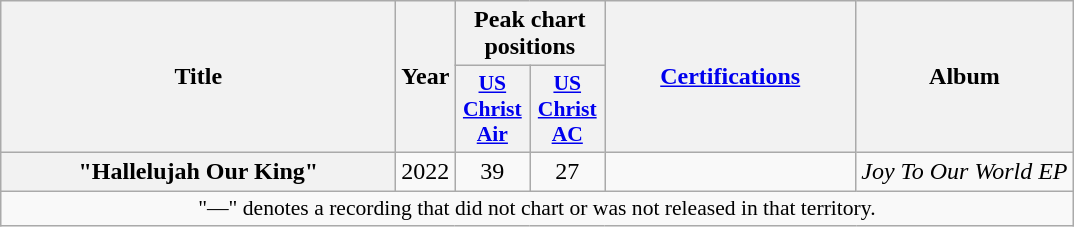<table class="wikitable plainrowheaders" style="text-align:center;">
<tr>
<th scope="col" rowspan="2" style="width:16em;">Title</th>
<th scope="col" rowspan="2">Year</th>
<th colspan="2">Peak chart positions</th>
<th scope="col" rowspan="2" style="width:10em;"><a href='#'>Certifications</a></th>
<th scope="col" rowspan="2">Album</th>
</tr>
<tr>
<th scope="col" style="width:3em;font-size:90%;"><a href='#'>US<br>Christ<br>Air</a><br></th>
<th scope="col" style="width:3em;font-size:90%;"><a href='#'>US<br>Christ<br>AC</a><br></th>
</tr>
<tr>
<th scope="row">"Hallelujah Our King"</th>
<td>2022</td>
<td>39</td>
<td>27</td>
<td></td>
<td><em>Joy To Our World EP</em></td>
</tr>
<tr>
<td colspan="6" style="font-size:90%">"—" denotes a recording that did not chart or was not released in that territory.</td>
</tr>
</table>
